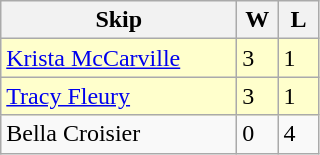<table class=wikitable>
<tr>
<th width=150>Skip</th>
<th width=20>W</th>
<th width=20>L</th>
</tr>
<tr bgcolor=#ffffcc>
<td><a href='#'>Krista McCarville</a></td>
<td>3</td>
<td>1</td>
</tr>
<tr bgcolor=#ffffcc>
<td><a href='#'>Tracy Fleury</a></td>
<td>3</td>
<td>1</td>
</tr>
<tr>
<td>Bella Croisier</td>
<td>0</td>
<td>4</td>
</tr>
</table>
